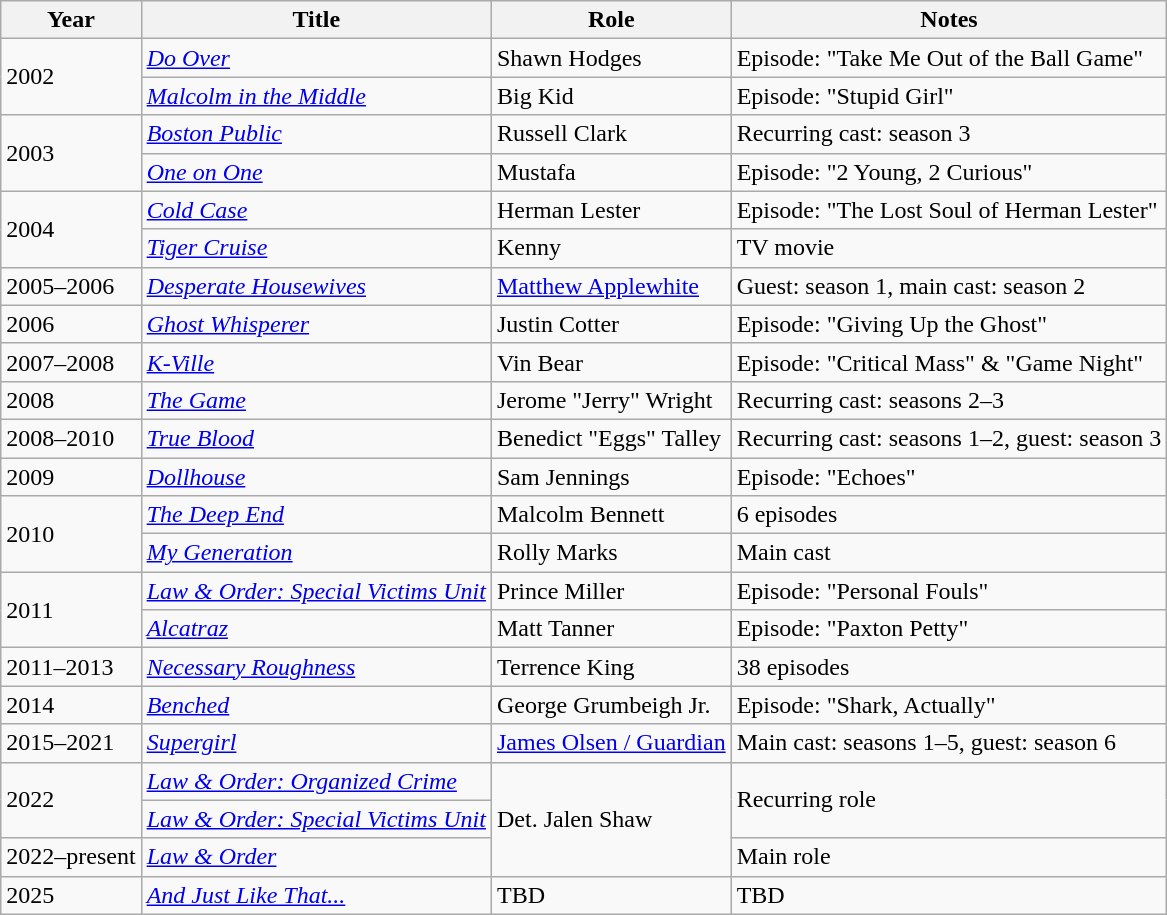<table class="wikitable sortable">
<tr>
<th>Year</th>
<th>Title</th>
<th>Role</th>
<th class="unsortable">Notes</th>
</tr>
<tr>
<td rowspan=2>2002</td>
<td><em><a href='#'>Do Over</a></em></td>
<td>Shawn Hodges</td>
<td>Episode: "Take Me Out of the Ball Game"</td>
</tr>
<tr>
<td><em><a href='#'>Malcolm in the Middle</a></em></td>
<td>Big Kid</td>
<td>Episode: "Stupid Girl"</td>
</tr>
<tr>
<td rowspan=2>2003</td>
<td><em><a href='#'>Boston Public</a></em></td>
<td>Russell Clark</td>
<td>Recurring cast: season 3</td>
</tr>
<tr>
<td><em><a href='#'>One on One</a></em></td>
<td>Mustafa</td>
<td>Episode: "2 Young, 2 Curious"</td>
</tr>
<tr>
<td rowspan=2>2004</td>
<td><em><a href='#'>Cold Case</a></em></td>
<td>Herman Lester</td>
<td>Episode: "The Lost Soul of Herman Lester"</td>
</tr>
<tr>
<td><em><a href='#'>Tiger Cruise</a></em></td>
<td>Kenny</td>
<td>TV movie</td>
</tr>
<tr>
<td>2005–2006</td>
<td><em><a href='#'>Desperate Housewives</a></em></td>
<td><a href='#'>Matthew Applewhite</a></td>
<td>Guest: season 1, main cast: season 2</td>
</tr>
<tr>
<td>2006</td>
<td><em><a href='#'>Ghost Whisperer</a></em></td>
<td>Justin Cotter</td>
<td>Episode: "Giving Up the Ghost"</td>
</tr>
<tr>
<td>2007–2008</td>
<td><em><a href='#'>K-Ville</a></em></td>
<td>Vin Bear</td>
<td>Episode: "Critical Mass" & "Game Night"</td>
</tr>
<tr>
<td>2008</td>
<td><em><a href='#'>The Game</a></em></td>
<td>Jerome "Jerry" Wright</td>
<td>Recurring cast: seasons 2–3</td>
</tr>
<tr>
<td>2008–2010</td>
<td><em><a href='#'>True Blood</a></em></td>
<td>Benedict "Eggs" Talley</td>
<td>Recurring cast: seasons 1–2, guest: season 3</td>
</tr>
<tr>
<td>2009</td>
<td><em><a href='#'>Dollhouse</a></em></td>
<td>Sam Jennings</td>
<td>Episode: "Echoes"</td>
</tr>
<tr>
<td rowspan=2>2010</td>
<td><em><a href='#'>The Deep End</a></em></td>
<td>Malcolm Bennett</td>
<td>6 episodes</td>
</tr>
<tr>
<td><em><a href='#'>My Generation</a></em></td>
<td>Rolly Marks</td>
<td>Main cast</td>
</tr>
<tr>
<td rowspan=2>2011</td>
<td><em><a href='#'>Law & Order: Special Victims Unit</a></em></td>
<td>Prince Miller</td>
<td>Episode: "Personal Fouls"</td>
</tr>
<tr>
<td><em><a href='#'>Alcatraz</a></em></td>
<td>Matt Tanner</td>
<td>Episode: "Paxton Petty"</td>
</tr>
<tr>
<td>2011–2013</td>
<td><em><a href='#'>Necessary Roughness</a></em></td>
<td>Terrence King</td>
<td>38 episodes</td>
</tr>
<tr>
<td>2014</td>
<td><em><a href='#'>Benched</a></em></td>
<td>George Grumbeigh Jr.</td>
<td>Episode: "Shark, Actually"</td>
</tr>
<tr>
<td>2015–2021</td>
<td><em><a href='#'>Supergirl</a></em></td>
<td><a href='#'>James Olsen / Guardian</a></td>
<td>Main cast: seasons 1–5, guest: season 6</td>
</tr>
<tr>
<td rowspan=2>2022</td>
<td><em><a href='#'>Law & Order: Organized Crime</a></em></td>
<td rowspan=3>Det. Jalen Shaw</td>
<td rowspan=2>Recurring role</td>
</tr>
<tr>
<td><em><a href='#'>Law & Order: Special Victims Unit</a></em></td>
</tr>
<tr>
<td>2022–present</td>
<td><em><a href='#'>Law & Order</a></em></td>
<td>Main role</td>
</tr>
<tr>
<td>2025</td>
<td><em><a href='#'>And Just Like That...</a></em></td>
<td>TBD</td>
<td>TBD</td>
</tr>
</table>
